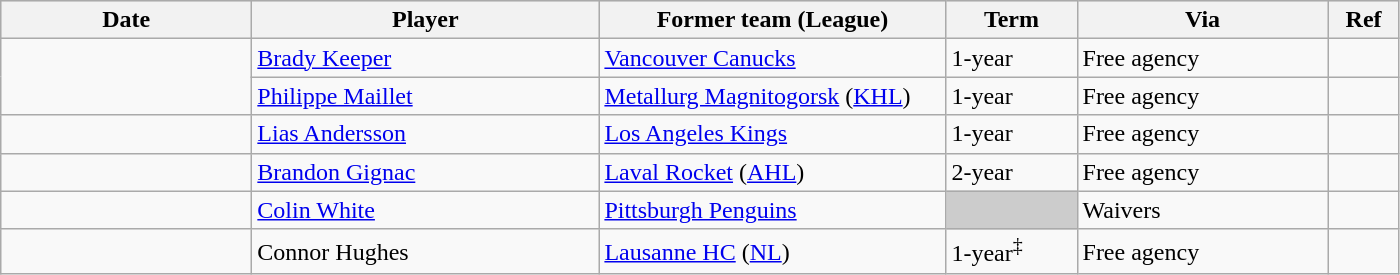<table class="wikitable">
<tr style="background:#ddd; text-align:center;">
<th style="width: 10em;">Date</th>
<th style="width: 14em;">Player</th>
<th style="width: 14em;">Former team (League)</th>
<th style="width: 5em;">Term</th>
<th style="width: 10em;">Via</th>
<th style="width: 2.5em;">Ref</th>
</tr>
<tr>
<td rowspan=2></td>
<td><a href='#'>Brady Keeper</a></td>
<td><a href='#'>Vancouver Canucks</a></td>
<td>1-year</td>
<td>Free agency</td>
<td></td>
</tr>
<tr>
<td><a href='#'>Philippe Maillet</a></td>
<td><a href='#'>Metallurg Magnitogorsk</a> (<a href='#'>KHL</a>)</td>
<td>1-year</td>
<td>Free agency</td>
<td></td>
</tr>
<tr>
<td></td>
<td><a href='#'>Lias Andersson</a></td>
<td><a href='#'>Los Angeles Kings</a></td>
<td>1-year</td>
<td>Free agency</td>
<td></td>
</tr>
<tr>
<td></td>
<td><a href='#'>Brandon Gignac</a></td>
<td><a href='#'>Laval Rocket</a> (<a href='#'>AHL</a>)</td>
<td>2-year</td>
<td>Free agency</td>
<td></td>
</tr>
<tr>
<td></td>
<td><a href='#'>Colin White</a></td>
<td><a href='#'>Pittsburgh Penguins</a></td>
<td style="background:#ccc;"></td>
<td>Waivers</td>
<td></td>
</tr>
<tr>
<td></td>
<td>Connor Hughes</td>
<td><a href='#'>Lausanne HC</a> (<a href='#'>NL</a>)</td>
<td>1-year<sup>‡</sup></td>
<td>Free agency</td>
<td></td>
</tr>
</table>
